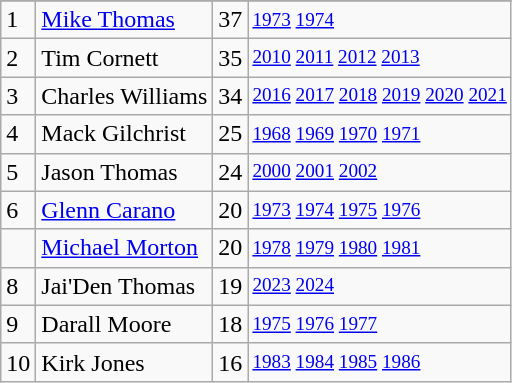<table class="wikitable">
<tr>
</tr>
<tr>
<td>1</td>
<td><a href='#'>Mike Thomas</a></td>
<td>37</td>
<td style="font-size:80%;"><a href='#'>1973</a> <a href='#'>1974</a></td>
</tr>
<tr>
<td>2</td>
<td>Tim Cornett</td>
<td>35</td>
<td style="font-size:80%;"><a href='#'>2010</a> <a href='#'>2011</a> <a href='#'>2012</a> <a href='#'>2013</a></td>
</tr>
<tr>
<td>3</td>
<td>Charles Williams</td>
<td>34</td>
<td style="font-size:80%;"><a href='#'>2016</a> <a href='#'>2017</a> <a href='#'>2018</a> <a href='#'>2019</a> <a href='#'>2020</a> <a href='#'>2021</a></td>
</tr>
<tr>
<td>4</td>
<td>Mack Gilchrist</td>
<td>25</td>
<td style="font-size:80%;"><a href='#'>1968</a> <a href='#'>1969</a> <a href='#'>1970</a> <a href='#'>1971</a></td>
</tr>
<tr>
<td>5</td>
<td>Jason Thomas</td>
<td>24</td>
<td style="font-size:80%;"><a href='#'>2000</a> <a href='#'>2001</a> <a href='#'>2002</a></td>
</tr>
<tr>
<td>6</td>
<td><a href='#'>Glenn Carano</a></td>
<td>20</td>
<td style="font-size:80%;"><a href='#'>1973</a> <a href='#'>1974</a> <a href='#'>1975</a> <a href='#'>1976</a></td>
</tr>
<tr>
<td></td>
<td><a href='#'>Michael Morton</a></td>
<td>20</td>
<td style="font-size:80%;"><a href='#'>1978</a> <a href='#'>1979</a> <a href='#'>1980</a> <a href='#'>1981</a></td>
</tr>
<tr>
<td>8</td>
<td>Jai'Den Thomas</td>
<td>19</td>
<td style="font-size:80%;"><a href='#'>2023</a> <a href='#'>2024</a></td>
</tr>
<tr>
<td>9</td>
<td>Darall Moore</td>
<td>18</td>
<td style="font-size:80%;"><a href='#'>1975</a> <a href='#'>1976</a> <a href='#'>1977</a></td>
</tr>
<tr>
<td>10</td>
<td>Kirk Jones</td>
<td>16</td>
<td style="font-size:80%;"><a href='#'>1983</a> <a href='#'>1984</a> <a href='#'>1985</a> <a href='#'>1986</a></td>
</tr>
</table>
